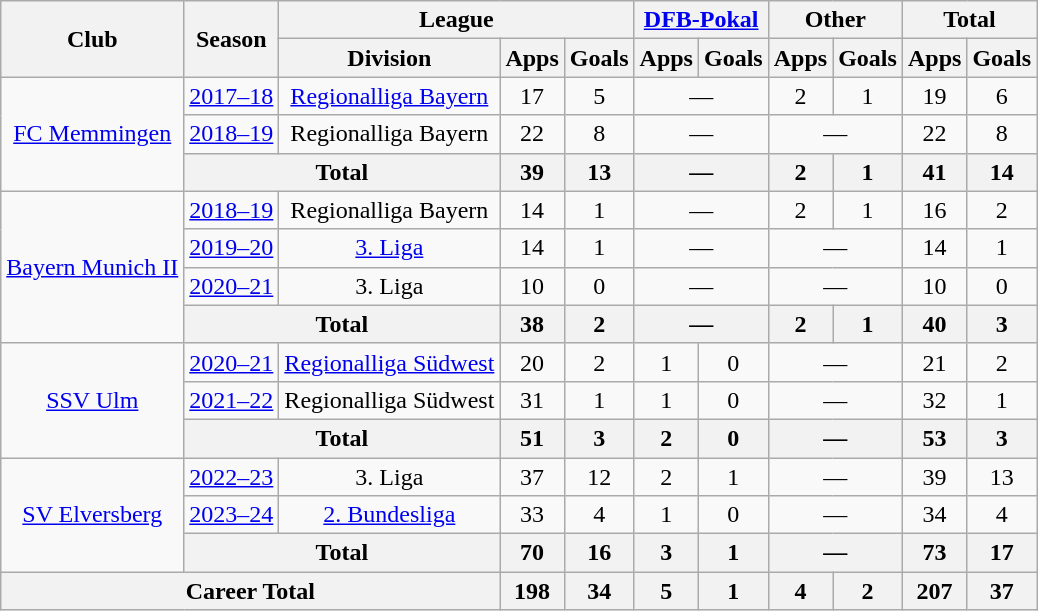<table class="wikitable" style="text-align: center">
<tr>
<th rowspan="2">Club</th>
<th rowspan="2">Season</th>
<th colspan="3">League</th>
<th colspan="2"><a href='#'>DFB-Pokal</a></th>
<th colspan="2">Other</th>
<th colspan="2">Total</th>
</tr>
<tr>
<th>Division</th>
<th>Apps</th>
<th>Goals</th>
<th>Apps</th>
<th>Goals</th>
<th>Apps</th>
<th>Goals</th>
<th>Apps</th>
<th>Goals</th>
</tr>
<tr>
<td rowspan="3"><a href='#'>FC Memmingen</a></td>
<td><a href='#'>2017–18</a></td>
<td><a href='#'>Regionalliga Bayern</a></td>
<td>17</td>
<td>5</td>
<td colspan="2">—</td>
<td>2</td>
<td>1</td>
<td>19</td>
<td>6</td>
</tr>
<tr>
<td><a href='#'>2018–19</a></td>
<td>Regionalliga Bayern</td>
<td>22</td>
<td>8</td>
<td colspan="2">—</td>
<td colspan="2">—</td>
<td>22</td>
<td>8</td>
</tr>
<tr>
<th colspan="2">Total</th>
<th>39</th>
<th>13</th>
<th colspan="2">—</th>
<th>2</th>
<th>1</th>
<th>41</th>
<th>14</th>
</tr>
<tr>
<td rowspan="4"><a href='#'>Bayern Munich II</a></td>
<td><a href='#'>2018–19</a></td>
<td>Regionalliga Bayern</td>
<td>14</td>
<td>1</td>
<td colspan="2">—</td>
<td>2</td>
<td>1</td>
<td>16</td>
<td>2</td>
</tr>
<tr>
<td><a href='#'>2019–20</a></td>
<td><a href='#'>3. Liga</a></td>
<td>14</td>
<td>1</td>
<td colspan="2">—</td>
<td colspan="2">—</td>
<td>14</td>
<td>1</td>
</tr>
<tr>
<td><a href='#'>2020–21</a></td>
<td>3. Liga</td>
<td>10</td>
<td>0</td>
<td colspan="2">—</td>
<td colspan="2">—</td>
<td>10</td>
<td>0</td>
</tr>
<tr>
<th colspan="2">Total</th>
<th>38</th>
<th>2</th>
<th colspan="2">—</th>
<th>2</th>
<th>1</th>
<th>40</th>
<th>3</th>
</tr>
<tr>
<td rowspan="3"><a href='#'>SSV Ulm</a></td>
<td><a href='#'>2020–21</a></td>
<td><a href='#'>Regionalliga Südwest</a></td>
<td>20</td>
<td>2</td>
<td>1</td>
<td>0</td>
<td colspan="2">—</td>
<td>21</td>
<td>2</td>
</tr>
<tr>
<td><a href='#'>2021–22</a></td>
<td>Regionalliga Südwest</td>
<td>31</td>
<td>1</td>
<td>1</td>
<td>0</td>
<td colspan="2">—</td>
<td>32</td>
<td>1</td>
</tr>
<tr>
<th colspan="2">Total</th>
<th>51</th>
<th>3</th>
<th>2</th>
<th>0</th>
<th colspan="2">—</th>
<th>53</th>
<th>3</th>
</tr>
<tr>
<td rowspan="3"><a href='#'>SV Elversberg</a></td>
<td><a href='#'>2022–23</a></td>
<td>3. Liga</td>
<td>37</td>
<td>12</td>
<td>2</td>
<td>1</td>
<td colspan="2">—</td>
<td>39</td>
<td>13</td>
</tr>
<tr>
<td><a href='#'>2023–24</a></td>
<td><a href='#'>2. Bundesliga</a></td>
<td>33</td>
<td>4</td>
<td>1</td>
<td>0</td>
<td colspan="2">—</td>
<td>34</td>
<td>4</td>
</tr>
<tr>
<th colspan="2">Total</th>
<th>70</th>
<th>16</th>
<th>3</th>
<th>1</th>
<th colspan="2">—</th>
<th>73</th>
<th>17</th>
</tr>
<tr>
<th colspan="3">Career Total</th>
<th>198</th>
<th>34</th>
<th>5</th>
<th>1</th>
<th>4</th>
<th>2</th>
<th>207</th>
<th>37</th>
</tr>
</table>
